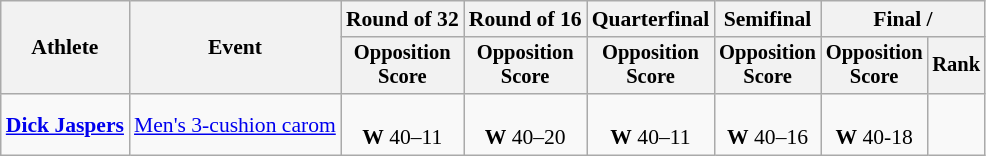<table class="wikitable" style="font-size:90%">
<tr>
<th rowspan=2>Athlete</th>
<th rowspan=2>Event</th>
<th>Round of 32</th>
<th>Round of 16</th>
<th>Quarterfinal</th>
<th>Semifinal</th>
<th colspan="2">Final / </th>
</tr>
<tr style="font-size:95%">
<th>Opposition<br>Score</th>
<th>Opposition<br>Score</th>
<th>Opposition<br>Score</th>
<th>Opposition<br>Score</th>
<th>Opposition<br>Score</th>
<th>Rank</th>
</tr>
<tr align=center>
<td align=left><strong><a href='#'>Dick Jaspers</a></strong></td>
<td align=left><a href='#'>Men's 3-cushion carom</a></td>
<td><br><strong>W</strong> 40–11</td>
<td><br><strong>W</strong> 40–20</td>
<td><br><strong>W</strong> 40–11</td>
<td><br><strong>W</strong> 40–16</td>
<td><br><strong>W</strong> 40-18</td>
<td></td>
</tr>
</table>
